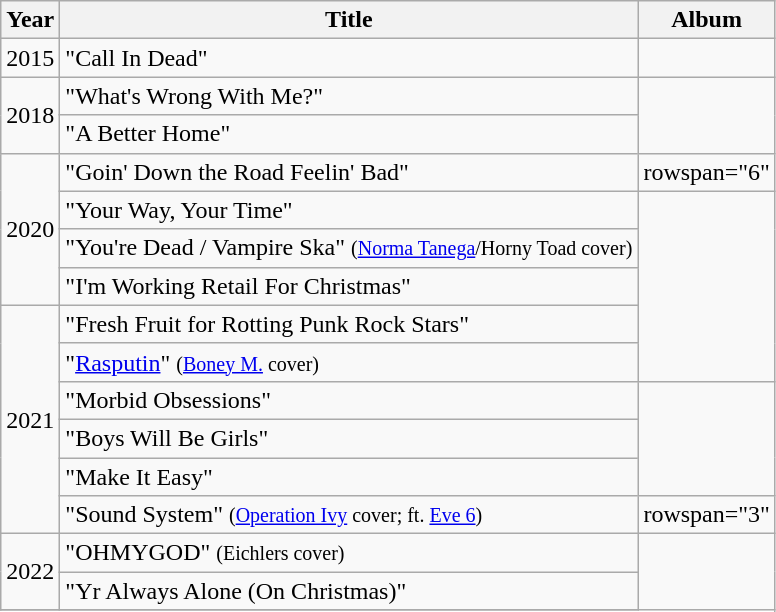<table class="wikitable">
<tr>
<th>Year</th>
<th>Title</th>
<th>Album</th>
</tr>
<tr>
<td>2015</td>
<td>"Call In Dead"</td>
<td></td>
</tr>
<tr>
<td rowspan="2">2018</td>
<td>"What's Wrong With Me?"</td>
<td rowspan="2"></td>
</tr>
<tr>
<td>"A Better Home"</td>
</tr>
<tr>
<td rowspan="4">2020</td>
<td>"Goin' Down the Road Feelin' Bad"</td>
<td>rowspan="6" </td>
</tr>
<tr>
<td>"Your Way, Your Time"</td>
</tr>
<tr>
<td>"You're Dead / Vampire Ska" <small>(<a href='#'>Norma Tanega</a>/Horny Toad cover)</small></td>
</tr>
<tr>
<td>"I'm Working Retail For Christmas"</td>
</tr>
<tr>
<td rowspan="6">2021</td>
<td>"Fresh Fruit for Rotting Punk Rock Stars"</td>
</tr>
<tr>
<td>"<a href='#'>Rasputin</a>" <small>(<a href='#'>Boney M.</a> cover)</small></td>
</tr>
<tr>
<td>"Morbid Obsessions"</td>
<td rowspan="3"></td>
</tr>
<tr>
<td>"Boys Will Be Girls"</td>
</tr>
<tr>
<td>"Make It Easy"</td>
</tr>
<tr>
<td>"Sound System" <small>(<a href='#'>Operation Ivy</a> cover; ft. <a href='#'>Eve 6</a>)</small></td>
<td>rowspan="3" </td>
</tr>
<tr>
<td rowspan="2">2022</td>
<td>"OHMYGOD" <small>(Eichlers cover)</small></td>
</tr>
<tr>
<td>"Yr Always Alone (On Christmas)"</td>
</tr>
<tr>
</tr>
</table>
